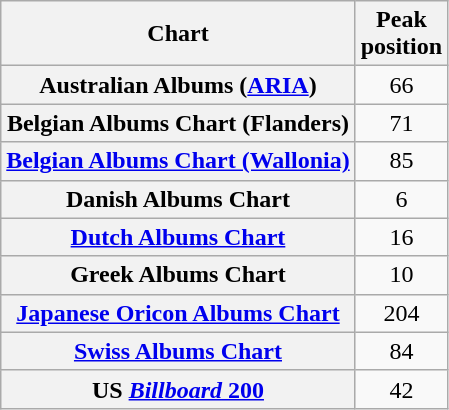<table class="wikitable sortable plainrowheaders" style="text-align:center;">
<tr>
<th>Chart</th>
<th>Peak<br>position</th>
</tr>
<tr>
<th scope="row">Australian Albums (<a href='#'>ARIA</a>)</th>
<td>66</td>
</tr>
<tr>
<th scope="row">Belgian Albums Chart (Flanders)</th>
<td>71</td>
</tr>
<tr>
<th scope="row"><a href='#'>Belgian Albums Chart (Wallonia)</a></th>
<td>85</td>
</tr>
<tr>
<th scope="row">Danish Albums Chart</th>
<td>6</td>
</tr>
<tr>
<th scope="row"><a href='#'>Dutch Albums Chart</a></th>
<td>16</td>
</tr>
<tr>
<th scope="row">Greek Albums Chart</th>
<td>10</td>
</tr>
<tr>
<th scope="row"><a href='#'>Japanese Oricon Albums Chart</a></th>
<td>204</td>
</tr>
<tr>
<th scope="row"><a href='#'>Swiss Albums Chart</a></th>
<td>84</td>
</tr>
<tr>
<th scope="row">US <a href='#'><em>Billboard</em> 200</a></th>
<td>42</td>
</tr>
</table>
